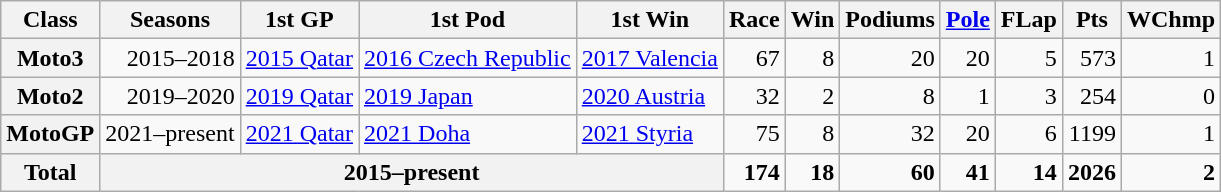<table class="wikitable" style="text-align:right;">
<tr>
<th>Class</th>
<th>Seasons</th>
<th>1st GP</th>
<th>1st Pod</th>
<th>1st Win</th>
<th>Race</th>
<th>Win</th>
<th>Podiums</th>
<th><a href='#'>Pole</a></th>
<th>FLap</th>
<th>Pts</th>
<th>WChmp</th>
</tr>
<tr>
<th>Moto3</th>
<td>2015–2018</td>
<td style="text-align:left;"><a href='#'>2015 Qatar</a></td>
<td style="text-align:left;"><a href='#'>2016 Czech Republic</a></td>
<td style="text-align:left;"><a href='#'>2017 Valencia</a></td>
<td>67</td>
<td>8</td>
<td>20</td>
<td>20</td>
<td>5</td>
<td>573</td>
<td>1</td>
</tr>
<tr>
<th>Moto2</th>
<td>2019–2020</td>
<td style="text-align:left;"><a href='#'>2019 Qatar</a></td>
<td style="text-align:left;"><a href='#'>2019 Japan</a></td>
<td style="text-align:left;"><a href='#'>2020 Austria</a></td>
<td>32</td>
<td>2</td>
<td>8</td>
<td>1</td>
<td>3</td>
<td>254</td>
<td>0</td>
</tr>
<tr>
<th>MotoGP</th>
<td>2021–present</td>
<td style="text-align:left;"><a href='#'>2021 Qatar</a></td>
<td style="text-align:left;"><a href='#'>2021 Doha</a></td>
<td style="text-align:left;"><a href='#'>2021 Styria</a></td>
<td>75</td>
<td>8</td>
<td>32</td>
<td>20</td>
<td>6</td>
<td>1199</td>
<td>1</td>
</tr>
<tr>
<th>Total</th>
<th colspan="4">2015–present</th>
<td><strong>174</strong></td>
<td><strong>18</strong></td>
<td><strong>60</strong></td>
<td><strong>41</strong></td>
<td><strong>14</strong></td>
<td><strong>2026</strong></td>
<td><strong>2</strong></td>
</tr>
</table>
